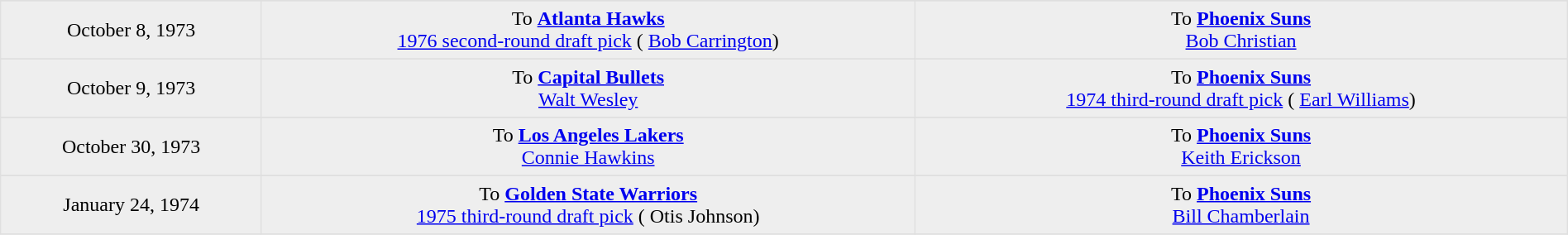<table border=1 style="border-collapse:collapse; text-align: center; width: 100%" bordercolor="#DFDFDF"  cellpadding="5">
<tr>
</tr>
<tr bgcolor="eeeeee">
<td style="width:12%">October 8, 1973</td>
<td style="width:30%" valign="top">To <strong><a href='#'>Atlanta Hawks</a></strong><br><a href='#'>1976 second-round draft pick</a> ( <a href='#'>Bob Carrington</a>)</td>
<td style="width:30%" valign="top">To <strong><a href='#'>Phoenix Suns</a></strong><br> <a href='#'>Bob Christian</a></td>
</tr>
<tr>
</tr>
<tr bgcolor="eeeeee">
<td style="width:12%">October 9, 1973</td>
<td style="width:30%" valign="top">To <strong><a href='#'>Capital Bullets</a></strong><br> <a href='#'>Walt Wesley</a></td>
<td style="width:30%" valign="top">To <strong><a href='#'>Phoenix Suns</a></strong><br><a href='#'>1974 third-round draft pick</a> ( <a href='#'>Earl Williams</a>)</td>
</tr>
<tr>
</tr>
<tr bgcolor="eeeeee">
<td style="width:12%">October 30, 1973</td>
<td style="width:30%" valign="top">To <strong><a href='#'>Los Angeles Lakers</a></strong><br> <a href='#'>Connie Hawkins</a></td>
<td style="width:30%" valign="top">To <strong><a href='#'>Phoenix Suns</a></strong><br> <a href='#'>Keith Erickson</a></td>
</tr>
<tr>
</tr>
<tr bgcolor="eeeeee">
<td style="width:12%">January 24, 1974</td>
<td style="width:30%" valign="top">To <strong><a href='#'>Golden State Warriors</a></strong><br><a href='#'>1975 third-round draft pick</a> ( Otis Johnson)</td>
<td style="width:30%" valign="top">To <strong><a href='#'>Phoenix Suns</a></strong><br> <a href='#'>Bill Chamberlain</a></td>
</tr>
<tr>
</tr>
</table>
